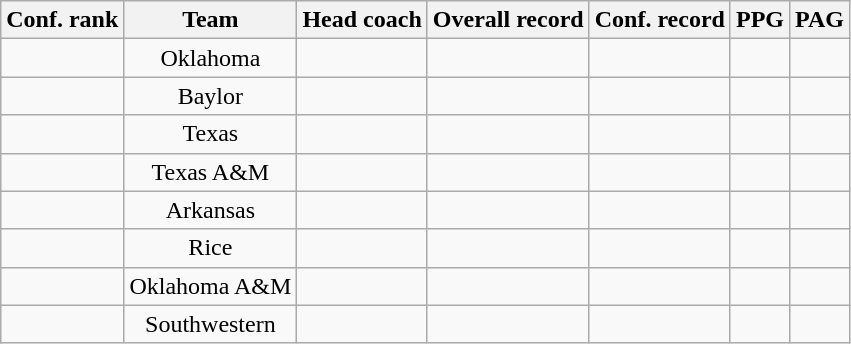<table class="wikitable sortable" style="text-align:center">
<tr>
<th scope="col">Conf. rank</th>
<th scope="col">Team</th>
<th scope="col">Head coach</th>
<th scope="col">Overall record</th>
<th scope="col">Conf. record</th>
<th scope="col">PPG</th>
<th scope="col">PAG</th>
</tr>
<tr>
<td></td>
<td>Oklahoma</td>
<td></td>
<td></td>
<td></td>
<td></td>
<td></td>
</tr>
<tr>
<td></td>
<td>Baylor</td>
<td></td>
<td></td>
<td></td>
<td></td>
<td></td>
</tr>
<tr>
<td></td>
<td>Texas</td>
<td></td>
<td></td>
<td></td>
<td></td>
<td></td>
</tr>
<tr>
<td></td>
<td>Texas A&M</td>
<td></td>
<td></td>
<td></td>
<td></td>
<td></td>
</tr>
<tr>
<td></td>
<td>Arkansas</td>
<td></td>
<td></td>
<td></td>
<td></td>
<td></td>
</tr>
<tr>
<td></td>
<td>Rice</td>
<td></td>
<td></td>
<td></td>
<td></td>
<td></td>
</tr>
<tr>
<td></td>
<td>Oklahoma A&M</td>
<td></td>
<td></td>
<td></td>
<td></td>
<td></td>
</tr>
<tr>
<td></td>
<td>Southwestern</td>
<td></td>
<td></td>
<td></td>
<td></td>
<td></td>
</tr>
</table>
